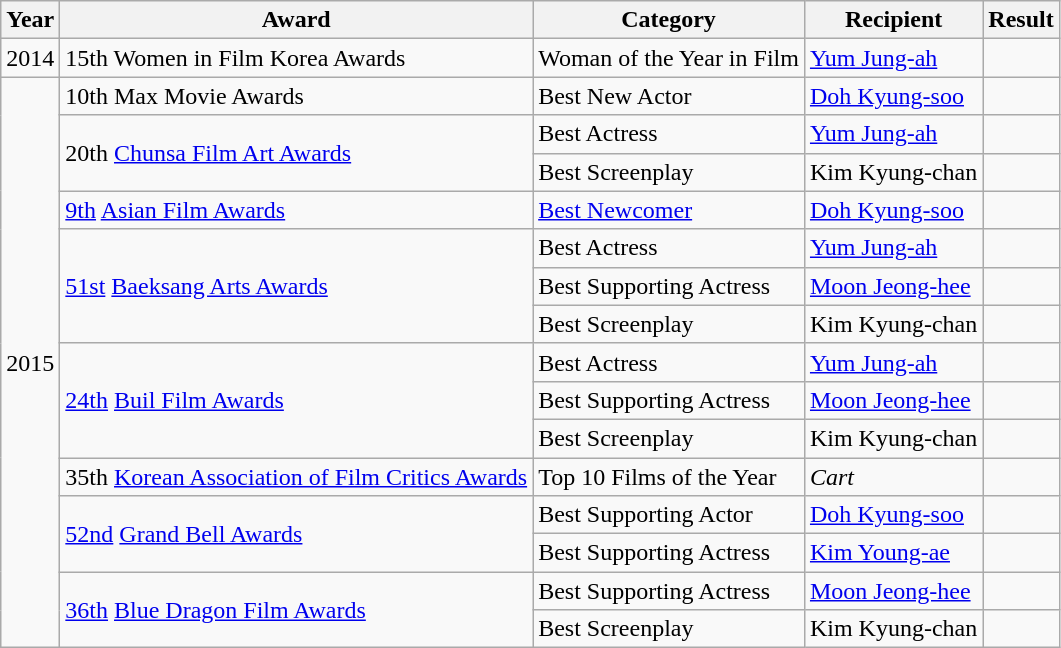<table class="wikitable">
<tr>
<th>Year</th>
<th>Award</th>
<th>Category</th>
<th>Recipient</th>
<th>Result</th>
</tr>
<tr>
<td>2014</td>
<td>15th Women in Film Korea Awards</td>
<td>Woman of the Year in Film </td>
<td><a href='#'>Yum Jung-ah</a></td>
<td></td>
</tr>
<tr>
<td rowspan=15>2015</td>
<td>10th Max Movie Awards</td>
<td>Best New Actor</td>
<td><a href='#'>Doh Kyung-soo</a></td>
<td></td>
</tr>
<tr>
<td rowspan=2>20th <a href='#'>Chunsa Film Art Awards</a></td>
<td>Best Actress</td>
<td><a href='#'>Yum Jung-ah</a></td>
<td></td>
</tr>
<tr>
<td>Best Screenplay</td>
<td>Kim Kyung-chan</td>
<td></td>
</tr>
<tr>
<td><a href='#'>9th</a> <a href='#'>Asian Film Awards</a></td>
<td><a href='#'>Best Newcomer</a></td>
<td><a href='#'>Doh Kyung-soo</a></td>
<td></td>
</tr>
<tr>
<td rowspan=3><a href='#'>51st</a> <a href='#'>Baeksang Arts Awards</a></td>
<td>Best Actress</td>
<td><a href='#'>Yum Jung-ah</a></td>
<td></td>
</tr>
<tr>
<td>Best Supporting Actress</td>
<td><a href='#'>Moon Jeong-hee</a></td>
<td></td>
</tr>
<tr>
<td>Best Screenplay</td>
<td>Kim Kyung-chan</td>
<td></td>
</tr>
<tr>
<td rowspan=3><a href='#'>24th</a> <a href='#'>Buil Film Awards</a></td>
<td>Best Actress</td>
<td><a href='#'>Yum Jung-ah</a></td>
<td></td>
</tr>
<tr>
<td>Best Supporting Actress</td>
<td><a href='#'>Moon Jeong-hee</a></td>
<td></td>
</tr>
<tr>
<td>Best Screenplay</td>
<td>Kim Kyung-chan</td>
<td></td>
</tr>
<tr>
<td>35th <a href='#'>Korean Association of Film Critics Awards</a></td>
<td>Top 10 Films of the Year</td>
<td><em>Cart</em></td>
<td></td>
</tr>
<tr>
<td rowspan=2><a href='#'>52nd</a> <a href='#'>Grand Bell Awards</a></td>
<td>Best Supporting Actor</td>
<td><a href='#'>Doh Kyung-soo</a></td>
<td></td>
</tr>
<tr>
<td>Best Supporting Actress</td>
<td><a href='#'>Kim Young-ae</a></td>
<td></td>
</tr>
<tr>
<td rowspan=2><a href='#'>36th</a> <a href='#'>Blue Dragon Film Awards</a></td>
<td>Best Supporting Actress</td>
<td><a href='#'>Moon Jeong-hee</a></td>
<td></td>
</tr>
<tr>
<td>Best Screenplay</td>
<td>Kim Kyung-chan</td>
<td></td>
</tr>
</table>
